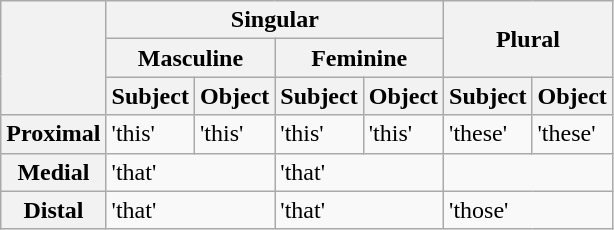<table class="wikitable">
<tr>
<th rowspan="3"></th>
<th colspan="4">Singular</th>
<th rowspan="2" colspan="2">Plural</th>
</tr>
<tr>
<th colspan="2">Masculine</th>
<th colspan="2">Feminine</th>
</tr>
<tr>
<th>Subject</th>
<th>Object</th>
<th>Subject</th>
<th>Object</th>
<th>Subject</th>
<th>Object</th>
</tr>
<tr>
<th>Proximal</th>
<td> 'this'</td>
<td> 'this'</td>
<td> 'this'</td>
<td> 'this'</td>
<td> 'these'</td>
<td> 'these'</td>
</tr>
<tr>
<th>Medial</th>
<td colspan="2"> 'that'</td>
<td colspan="2"> 'that'</td>
<td colspan="2"></td>
</tr>
<tr>
<th>Distal</th>
<td colspan="2"> 'that'</td>
<td colspan="2"> 'that'</td>
<td colspan="2"> 'those'</td>
</tr>
</table>
